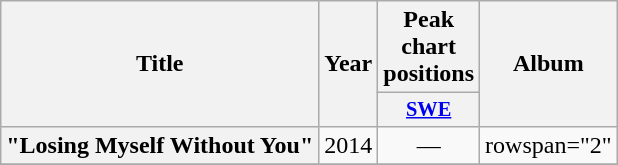<table class="wikitable plainrowheaders" style="text-align:center;">
<tr>
<th scope="col" rowspan="2">Title</th>
<th scope="col" rowspan="2">Year</th>
<th scope="col" colspan="1">Peak chart positions</th>
<th scope="col" rowspan="2">Album</th>
</tr>
<tr>
<th scope="col" style="width:3em;font-size:85%;"><a href='#'>SWE</a></th>
</tr>
<tr>
<th scope="row">"Losing Myself Without You"</th>
<td>2014</td>
<td>—</td>
<td>rowspan="2" </td>
</tr>
<tr>
</tr>
</table>
